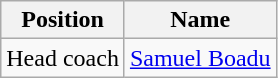<table class="wikitable">
<tr>
<th>Position</th>
<th>Name</th>
</tr>
<tr>
<td>Head coach</td>
<td align="left"> <a href='#'>Samuel Boadu</a></td>
</tr>
</table>
